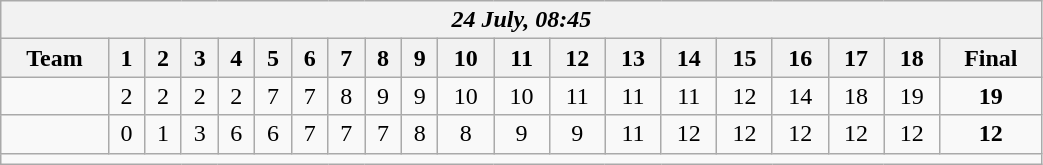<table class=wikitable style="text-align:center; width: 55%">
<tr>
<th colspan=20><em>24 July, 08:45</em></th>
</tr>
<tr>
<th>Team</th>
<th>1</th>
<th>2</th>
<th>3</th>
<th>4</th>
<th>5</th>
<th>6</th>
<th>7</th>
<th>8</th>
<th>9</th>
<th>10</th>
<th>11</th>
<th>12</th>
<th>13</th>
<th>14</th>
<th>15</th>
<th>16</th>
<th>17</th>
<th>18</th>
<th>Final</th>
</tr>
<tr>
<td align=left><strong></strong></td>
<td>2</td>
<td>2</td>
<td>2</td>
<td>2</td>
<td>7</td>
<td>7</td>
<td>8</td>
<td>9</td>
<td>9</td>
<td>10</td>
<td>10</td>
<td>11</td>
<td>11</td>
<td>11</td>
<td>12</td>
<td>14</td>
<td>18</td>
<td>19</td>
<td><strong>19</strong></td>
</tr>
<tr>
<td align=left></td>
<td>0</td>
<td>1</td>
<td>3</td>
<td>6</td>
<td>6</td>
<td>7</td>
<td>7</td>
<td>7</td>
<td>8</td>
<td>8</td>
<td>9</td>
<td>9</td>
<td>11</td>
<td>12</td>
<td>12</td>
<td>12</td>
<td>12</td>
<td>12</td>
<td><strong>12</strong></td>
</tr>
<tr>
<td colspan=20></td>
</tr>
</table>
